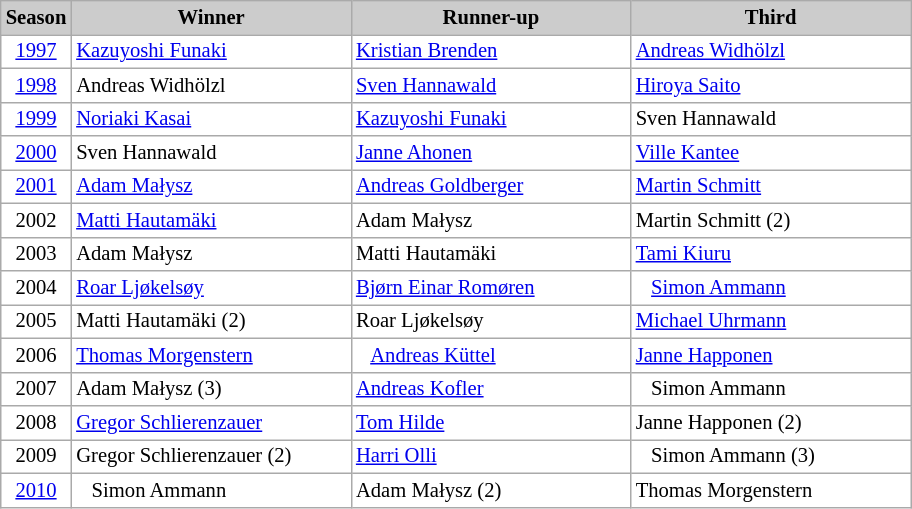<table class="wikitable plainrowheaders" style="background:#fff; font-size:86%; line-height:16px; border:grey solid 1px; border-collapse:collapse;">
<tr style="background:#ccc; text-align:center;">
<th style="background:#ccc;" width="40">Season</th>
<th style="background:#ccc;" width="180">Winner</th>
<th style="background:#ccc;" width="180">Runner-up</th>
<th style="background:#ccc;" width="180">Third</th>
</tr>
<tr>
<td align=center><a href='#'>1997</a></td>
<td> <a href='#'>Kazuyoshi Funaki</a></td>
<td> <a href='#'>Kristian Brenden</a></td>
<td> <a href='#'>Andreas Widhölzl</a></td>
</tr>
<tr>
<td align=center><a href='#'>1998</a></td>
<td> Andreas Widhölzl</td>
<td> <a href='#'>Sven Hannawald</a></td>
<td> <a href='#'>Hiroya Saito</a></td>
</tr>
<tr>
<td align=center><a href='#'>1999</a></td>
<td> <a href='#'>Noriaki Kasai</a></td>
<td> <a href='#'>Kazuyoshi Funaki</a></td>
<td> Sven Hannawald</td>
</tr>
<tr>
<td align=center><a href='#'>2000</a></td>
<td> Sven Hannawald</td>
<td> <a href='#'>Janne Ahonen</a></td>
<td> <a href='#'>Ville Kantee</a></td>
</tr>
<tr>
<td align=center><a href='#'>2001</a></td>
<td> <a href='#'>Adam Małysz</a></td>
<td> <a href='#'>Andreas Goldberger</a></td>
<td> <a href='#'>Martin Schmitt</a></td>
</tr>
<tr>
<td align=center>2002</td>
<td> <a href='#'>Matti Hautamäki</a></td>
<td> Adam Małysz</td>
<td> Martin Schmitt (2)</td>
</tr>
<tr>
<td align=center>2003</td>
<td> Adam Małysz</td>
<td> Matti Hautamäki</td>
<td> <a href='#'>Tami Kiuru</a></td>
</tr>
<tr>
<td align=center>2004</td>
<td> <a href='#'>Roar Ljøkelsøy</a></td>
<td> <a href='#'>Bjørn Einar Romøren</a></td>
<td>   <a href='#'>Simon Ammann</a></td>
</tr>
<tr>
<td align=center>2005</td>
<td> Matti Hautamäki (2)</td>
<td> Roar Ljøkelsøy</td>
<td> <a href='#'>Michael Uhrmann</a></td>
</tr>
<tr>
<td align=center>2006</td>
<td> <a href='#'>Thomas Morgenstern</a></td>
<td>   <a href='#'>Andreas Küttel</a></td>
<td> <a href='#'>Janne Happonen</a></td>
</tr>
<tr>
<td align=center>2007</td>
<td> Adam Małysz (3)</td>
<td> <a href='#'>Andreas Kofler</a></td>
<td>   Simon Ammann</td>
</tr>
<tr>
<td align=center>2008</td>
<td> <a href='#'>Gregor Schlierenzauer</a></td>
<td> <a href='#'>Tom Hilde</a></td>
<td> Janne Happonen (2)</td>
</tr>
<tr>
<td align=center>2009</td>
<td> Gregor Schlierenzauer (2)</td>
<td> <a href='#'>Harri Olli</a></td>
<td>   Simon Ammann (3)</td>
</tr>
<tr>
<td align=center><a href='#'>2010</a></td>
<td>   Simon Ammann</td>
<td> Adam Małysz (2)</td>
<td> Thomas Morgenstern</td>
</tr>
</table>
